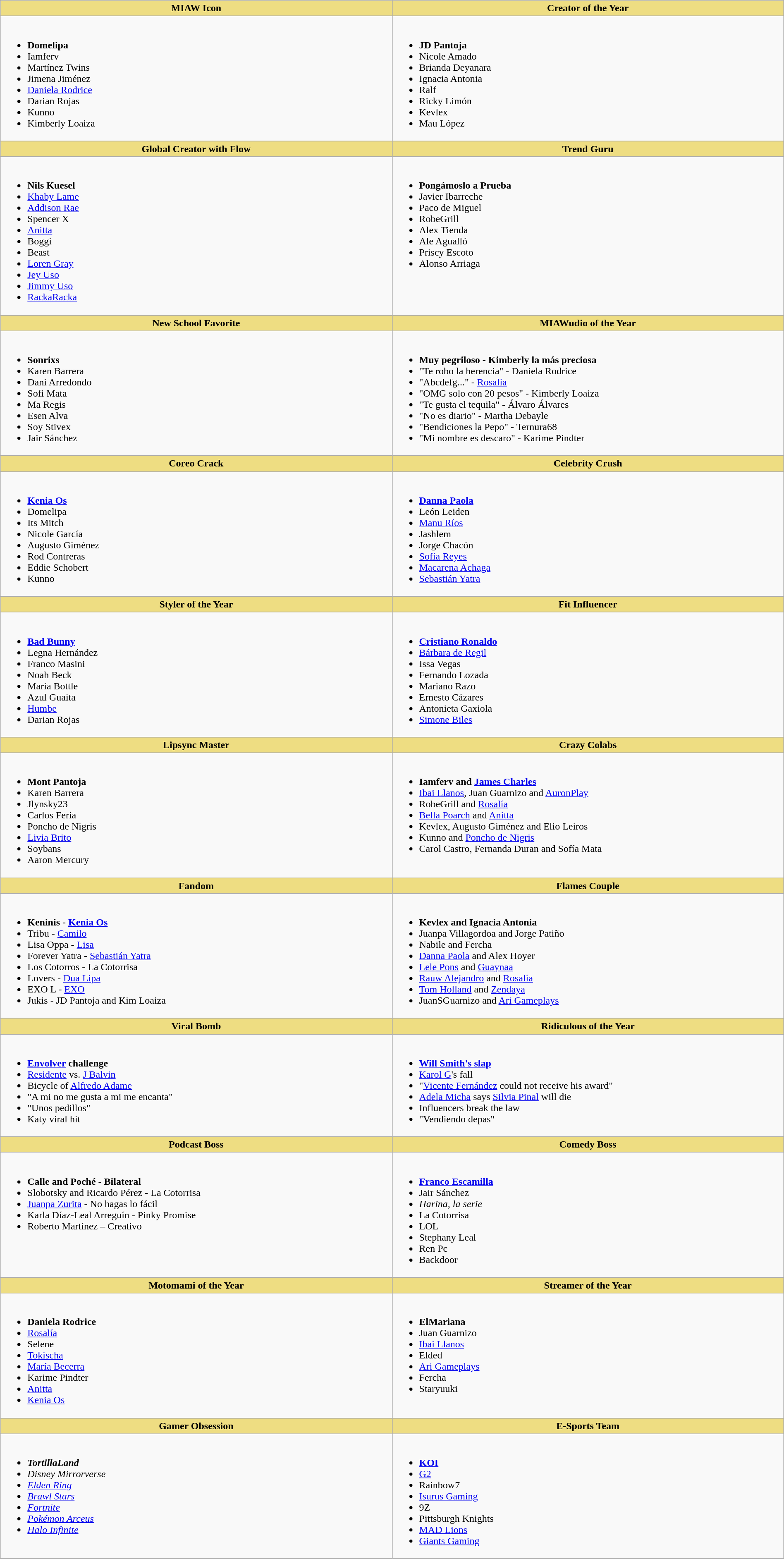<table class="wikitable" style="width:100%">
<tr>
<th style="background:#EEDD82; width:50%">MIAW Icon</th>
<th style="background:#EEDD82; width:50%">Creator of the Year</th>
</tr>
<tr>
<td valign="top"><br><ul><li><strong>Domelipa </strong></li><li>Iamferv</li><li>Martínez Twins</li><li>Jimena Jiménez</li><li><a href='#'>Daniela Rodrice</a></li><li>Darian Rojas</li><li>Kunno</li><li>Kimberly Loaiza</li></ul></td>
<td valign="top"><br><ul><li><strong>JD Pantoja </strong></li><li>Nicole Amado</li><li>Brianda Deyanara</li><li>Ignacia Antonia</li><li>Ralf</li><li>Ricky Limón</li><li>Kevlex</li><li>Mau López</li></ul></td>
</tr>
<tr>
<th style="background:#EEDD82; width:50%">Global Creator with Flow</th>
<th style="background:#EEDD82; width:50%">Trend Guru</th>
</tr>
<tr>
<td valign="top"><br><ul><li><strong>Nils Kuesel</strong></li><li><a href='#'>Khaby Lame</a></li><li><a href='#'>Addison Rae</a></li><li>Spencer X</li><li><a href='#'>Anitta</a></li><li>Boggi</li><li>Beast</li><li><a href='#'>Loren Gray</a></li><li><a href='#'>Jey Uso</a></li><li><a href='#'>Jimmy Uso</a></li><li><a href='#'>RackaRacka</a></li></ul></td>
<td valign="top"><br><ul><li><strong>Pongámoslo a Prueba </strong></li><li>Javier Ibarreche</li><li>Paco de Miguel</li><li>RobeGrill</li><li>Alex Tienda</li><li>Ale Agualló</li><li>Priscy Escoto</li><li>Alonso Arriaga</li></ul></td>
</tr>
<tr>
<th style="background:#EEDD82; width:50%">New School Favorite</th>
<th style="background:#EEDD82; width:50%">MIAWudio of the Year</th>
</tr>
<tr>
<td valign="top"><br><ul><li><strong>Sonrixs </strong></li><li>Karen Barrera</li><li>Dani Arredondo</li><li>Sofi Mata</li><li>Ma Regis</li><li>Esen Alva</li><li>Soy Stivex</li><li>Jair Sánchez</li></ul></td>
<td valign="top"><br><ul><li><strong>Muy pegriloso - Kimberly la más preciosa </strong></li><li>"Te robo la herencia" - Daniela Rodrice</li><li>"Abcdefg..." - <a href='#'>Rosalía</a></li><li>"OMG solo con 20 pesos" - Kimberly Loaiza</li><li>"Te gusta el tequila" - Álvaro Álvares</li><li>"No es diario" - Martha Debayle</li><li>"Bendiciones la Pepo" - Ternura68</li><li>"Mi nombre es descaro" - Karime Pindter</li></ul></td>
</tr>
<tr>
<th style="background:#EEDD82; width:50%">Coreo Crack</th>
<th style="background:#EEDD82; width:50%">Celebrity Crush</th>
</tr>
<tr>
<td valign="top"><br><ul><li><strong><a href='#'>Kenia Os</a> </strong></li><li>Domelipa</li><li>Its Mitch</li><li>Nicole García</li><li>Augusto Giménez</li><li>Rod Contreras</li><li>Eddie Schobert</li><li>Kunno</li></ul></td>
<td valign="top"><br><ul><li><strong><a href='#'>Danna Paola</a> </strong></li><li>León Leiden</li><li><a href='#'>Manu Ríos</a></li><li>Jashlem</li><li>Jorge Chacón</li><li><a href='#'>Sofía Reyes</a></li><li><a href='#'>Macarena Achaga</a></li><li><a href='#'>Sebastián Yatra</a></li></ul></td>
</tr>
<tr>
<th style="background:#EEDD82; width:50%">Styler of the Year</th>
<th style="background:#EEDD82; width:50%">Fit Influencer</th>
</tr>
<tr>
<td valign="top"><br><ul><li><strong><a href='#'>Bad Bunny</a></strong></li><li>Legna Hernández</li><li>Franco Masini</li><li>Noah Beck</li><li>María Bottle</li><li>Azul Guaita</li><li><a href='#'>Humbe</a></li><li>Darian Rojas</li></ul></td>
<td valign="top"><br><ul><li><strong><a href='#'>Cristiano Ronaldo</a></strong></li><li><a href='#'>Bárbara de Regil</a></li><li>Issa Vegas</li><li>Fernando Lozada</li><li>Mariano Razo</li><li>Ernesto Cázares</li><li>Antonieta Gaxiola</li><li><a href='#'>Simone Biles</a></li></ul></td>
</tr>
<tr>
<th style="background:#EEDD82; width:50%">Lipsync Master</th>
<th style="background:#EEDD82; width:50%">Crazy Colabs</th>
</tr>
<tr>
<td valign="top"><br><ul><li><strong>Mont Pantoja </strong></li><li>Karen Barrera</li><li>Jlynsky23</li><li>Carlos Feria</li><li>Poncho de Nigris</li><li><a href='#'>Livia Brito</a></li><li>Soybans</li><li>Aaron Mercury</li></ul></td>
<td valign="top"><br><ul><li><strong>Iamferv and <a href='#'>James Charles</a></strong></li><li><a href='#'>Ibai Llanos</a>, Juan Guarnizo and <a href='#'>AuronPlay</a></li><li>RobeGrill and <a href='#'>Rosalía</a></li><li><a href='#'>Bella Poarch</a> and <a href='#'>Anitta</a></li><li>Kevlex, Augusto Giménez and Elio Leiros</li><li>Kunno and <a href='#'>Poncho de Nigris</a></li><li>Carol Castro, Fernanda Duran and Sofía Mata</li></ul></td>
</tr>
<tr>
<th style="background:#EEDD82; width:50%">Fandom</th>
<th style="background:#EEDD82; width:50%">Flames Couple</th>
</tr>
<tr>
<td valign="top"><br><ul><li><strong>Keninis - <a href='#'>Kenia Os</a> </strong></li><li>Tribu - <a href='#'>Camilo</a></li><li>Lisa Oppa - <a href='#'>Lisa</a></li><li>Forever Yatra - <a href='#'>Sebastián Yatra</a></li><li>Los Cotorros - La Cotorrisa</li><li>Lovers - <a href='#'>Dua Lipa</a></li><li>EXO L - <a href='#'>EXO</a></li><li>Jukis - JD Pantoja and Kim Loaiza</li></ul></td>
<td valign="top"><br><ul><li><strong>Kevlex and Ignacia Antonia </strong></li><li>Juanpa Villagordoa and Jorge Patiño</li><li>Nabile and Fercha</li><li><a href='#'>Danna Paola</a> and Alex Hoyer</li><li><a href='#'>Lele Pons</a> and <a href='#'>Guaynaa</a></li><li><a href='#'>Rauw Alejandro</a> and <a href='#'>Rosalía</a></li><li><a href='#'>Tom Holland</a> and <a href='#'>Zendaya</a></li><li>JuanSGuarnizo and <a href='#'>Ari Gameplays</a></li></ul></td>
</tr>
<tr>
<th style="background:#EEDD82; width:50%">Viral Bomb</th>
<th style="background:#EEDD82; width:50%">Ridiculous of the Year</th>
</tr>
<tr>
<td valign="top"><br><ul><li><strong><a href='#'>Envolver</a> challenge </strong></li><li><a href='#'>Residente</a> vs. <a href='#'>J Balvin</a></li><li>Bicycle of <a href='#'>Alfredo Adame</a></li><li>"A mi no me gusta a mi me encanta"</li><li>"Unos pedillos"</li><li>Katy viral hit</li></ul></td>
<td valign="top"><br><ul><li><strong><a href='#'>Will Smith's slap</a></strong></li><li><a href='#'>Karol G</a>'s fall</li><li>"<a href='#'>Vicente Fernández</a> could not receive his award"</li><li><a href='#'>Adela Micha</a> says <a href='#'>Silvia Pinal</a> will die</li><li>Influencers break the law</li><li>"Vendiendo depas"</li></ul></td>
</tr>
<tr>
<th style="background:#EEDD82; width:50%">Podcast Boss</th>
<th style="background:#EEDD82; width:50%">Comedy Boss</th>
</tr>
<tr>
<td valign="top"><br><ul><li><strong>Calle and Poché - Bilateral </strong></li><li>Slobotsky and Ricardo Pérez - La Cotorrisa</li><li><a href='#'>Juanpa Zurita</a> - No hagas lo fácil</li><li>Karla Díaz-Leal Arreguín - Pinky Promise</li><li>Roberto Martínez – Creativo</li></ul></td>
<td valign="top"><br><ul><li><strong><a href='#'>Franco Escamilla</a></strong></li><li>Jair Sánchez</li><li><em>Harina, la serie</em></li><li>La Cotorrisa</li><li>LOL</li><li>Stephany Leal</li><li>Ren Pc</li><li>Backdoor</li></ul></td>
</tr>
<tr>
<th style="background:#EEDD82; width:50%">Motomami of the Year</th>
<th style="background:#EEDD82; width:50%">Streamer of the Year</th>
</tr>
<tr>
<td valign="top"><br><ul><li><strong>Daniela Rodrice</strong></li><li><a href='#'>Rosalía</a></li><li>Selene</li><li><a href='#'>Tokischa</a></li><li><a href='#'>María Becerra</a></li><li>Karime Pindter</li><li><a href='#'>Anitta</a></li><li><a href='#'>Kenia Os</a></li></ul></td>
<td valign="top"><br><ul><li><strong>ElMariana</strong></li><li>Juan Guarnizo</li><li><a href='#'>Ibai Llanos</a></li><li>Elded</li><li><a href='#'>Ari Gameplays</a></li><li>Fercha</li><li>Staryuuki</li></ul></td>
</tr>
<tr>
<th style="background:#EEDD82; width:50%">Gamer Obsession</th>
<th style="background:#EEDD82; width:50%">E-Sports Team</th>
</tr>
<tr>
<td valign="top"><br><ul><li><strong><em>TortillaLand</em></strong></li><li><em>Disney Mirrorverse</em></li><li><em><a href='#'>Elden Ring</a></em></li><li><em><a href='#'>Brawl Stars</a></em></li><li><em><a href='#'>Fortnite</a></em></li><li><em><a href='#'>Pokémon Arceus</a></em></li><li><em><a href='#'>Halo Infinite</a></em></li></ul></td>
<td valign="top"><br><ul><li><strong><a href='#'>KOI</a></strong></li><li><a href='#'>G2</a></li><li>Rainbow7</li><li><a href='#'>Isurus Gaming</a></li><li>9Z</li><li>Pittsburgh Knights</li><li><a href='#'>MAD Lions</a></li><li><a href='#'>Giants Gaming</a></li></ul></td>
</tr>
</table>
